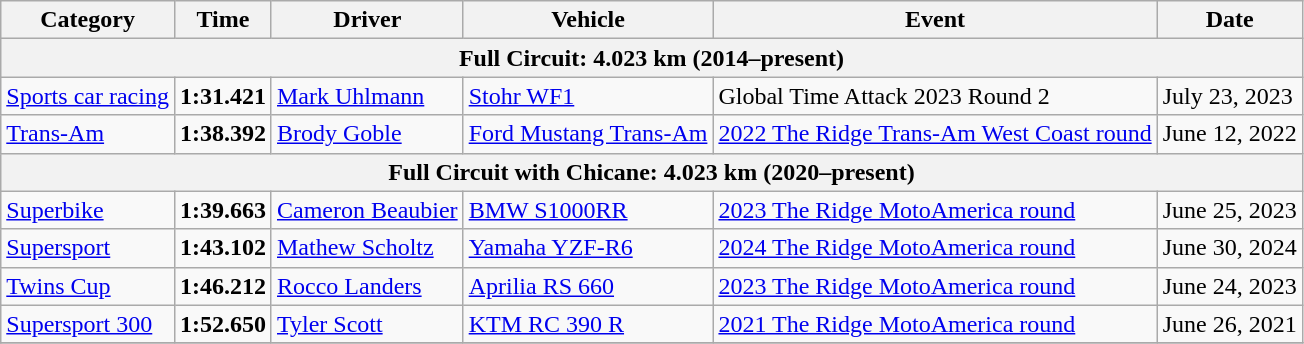<table class="wikitable">
<tr>
<th>Category</th>
<th>Time</th>
<th>Driver</th>
<th>Vehicle</th>
<th>Event</th>
<th>Date</th>
</tr>
<tr>
<th colspan=6>Full Circuit: 4.023 km (2014–present)</th>
</tr>
<tr>
<td><a href='#'>Sports car racing</a></td>
<td><strong>1:31.421</strong></td>
<td><a href='#'>Mark Uhlmann</a></td>
<td><a href='#'>Stohr WF1</a></td>
<td>Global Time Attack 2023 Round 2</td>
<td>July 23, 2023</td>
</tr>
<tr>
<td><a href='#'>Trans-Am</a></td>
<td><strong>1:38.392</strong></td>
<td><a href='#'>Brody Goble</a></td>
<td><a href='#'>Ford Mustang Trans-Am</a></td>
<td><a href='#'>2022 The Ridge Trans-Am West Coast round</a></td>
<td>June 12, 2022</td>
</tr>
<tr>
<th colspan=6>Full Circuit with Chicane: 4.023 km (2020–present)</th>
</tr>
<tr>
<td><a href='#'>Superbike</a></td>
<td><strong>1:39.663</strong></td>
<td><a href='#'>Cameron Beaubier</a></td>
<td><a href='#'>BMW S1000RR</a></td>
<td><a href='#'>2023 The Ridge MotoAmerica round</a></td>
<td>June 25, 2023</td>
</tr>
<tr>
<td><a href='#'>Supersport</a></td>
<td><strong>1:43.102</strong></td>
<td><a href='#'>Mathew Scholtz</a></td>
<td><a href='#'>Yamaha YZF-R6</a></td>
<td><a href='#'>2024 The Ridge MotoAmerica round</a></td>
<td>June 30, 2024</td>
</tr>
<tr>
<td><a href='#'>Twins Cup</a></td>
<td><strong>1:46.212</strong></td>
<td><a href='#'>Rocco Landers</a></td>
<td><a href='#'>Aprilia RS 660</a></td>
<td><a href='#'>2023 The Ridge MotoAmerica round</a></td>
<td>June 24, 2023</td>
</tr>
<tr>
<td><a href='#'>Supersport 300</a></td>
<td><strong>1:52.650</strong></td>
<td><a href='#'>Tyler Scott</a></td>
<td><a href='#'>KTM RC 390 R</a></td>
<td><a href='#'>2021 The Ridge MotoAmerica round</a></td>
<td>June 26, 2021</td>
</tr>
<tr>
</tr>
</table>
